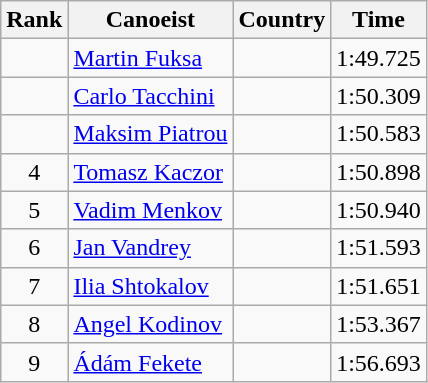<table class="wikitable" style="text-align:center">
<tr>
<th>Rank</th>
<th>Canoeist</th>
<th>Country</th>
<th>Time</th>
</tr>
<tr>
<td></td>
<td align="left"><a href='#'>Martin Fuksa</a></td>
<td align="left"></td>
<td>1:49.725</td>
</tr>
<tr>
<td></td>
<td align="left"><a href='#'>Carlo Tacchini</a></td>
<td align="left"></td>
<td>1:50.309</td>
</tr>
<tr>
<td></td>
<td align="left"><a href='#'>Maksim Piatrou</a></td>
<td align="left"></td>
<td>1:50.583</td>
</tr>
<tr>
<td>4</td>
<td align="left"><a href='#'>Tomasz Kaczor</a></td>
<td align="left"></td>
<td>1:50.898</td>
</tr>
<tr>
<td>5</td>
<td align="left"><a href='#'>Vadim Menkov</a></td>
<td align="left"></td>
<td>1:50.940</td>
</tr>
<tr>
<td>6</td>
<td align="left"><a href='#'>Jan Vandrey</a></td>
<td align="left"></td>
<td>1:51.593</td>
</tr>
<tr>
<td>7</td>
<td align="left"><a href='#'>Ilia Shtokalov</a></td>
<td align="left"></td>
<td>1:51.651</td>
</tr>
<tr>
<td>8</td>
<td align="left"><a href='#'>Angel Kodinov</a></td>
<td align="left"></td>
<td>1:53.367</td>
</tr>
<tr>
<td>9</td>
<td align="left"><a href='#'>Ádám Fekete</a></td>
<td align="left"></td>
<td>1:56.693</td>
</tr>
</table>
